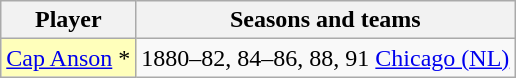<table class="wikitable">
<tr>
<th>Player</th>
<th>Seasons and teams</th>
</tr>
<tr>
<td style="background-color:#ffffbb"><a href='#'>Cap Anson</a> *</td>
<td>1880–82, 84–86, 88, 91 <a href='#'>Chicago (NL)</a></td>
</tr>
</table>
